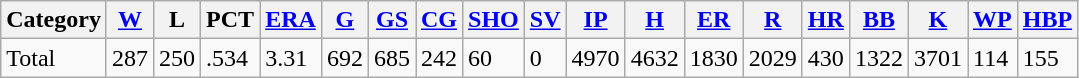<table class="wikitable">
<tr>
<th>Category</th>
<th><a href='#'>W</a></th>
<th>L</th>
<th>PCT</th>
<th><a href='#'>ERA</a></th>
<th><a href='#'>G</a></th>
<th><a href='#'>GS</a></th>
<th><a href='#'>CG</a></th>
<th><a href='#'>SHO</a></th>
<th><a href='#'>SV</a></th>
<th><a href='#'>IP</a></th>
<th><a href='#'>H</a></th>
<th><a href='#'>ER</a></th>
<th><a href='#'>R</a></th>
<th><a href='#'>HR</a></th>
<th><a href='#'>BB</a></th>
<th><a href='#'>K</a></th>
<th><a href='#'>WP</a></th>
<th><a href='#'>HBP</a></th>
</tr>
<tr>
<td>Total</td>
<td>287</td>
<td>250</td>
<td>.534</td>
<td>3.31</td>
<td>692</td>
<td>685</td>
<td>242</td>
<td>60</td>
<td>0</td>
<td>4970</td>
<td>4632</td>
<td>1830</td>
<td>2029</td>
<td>430</td>
<td>1322</td>
<td>3701</td>
<td>114</td>
<td>155</td>
</tr>
</table>
